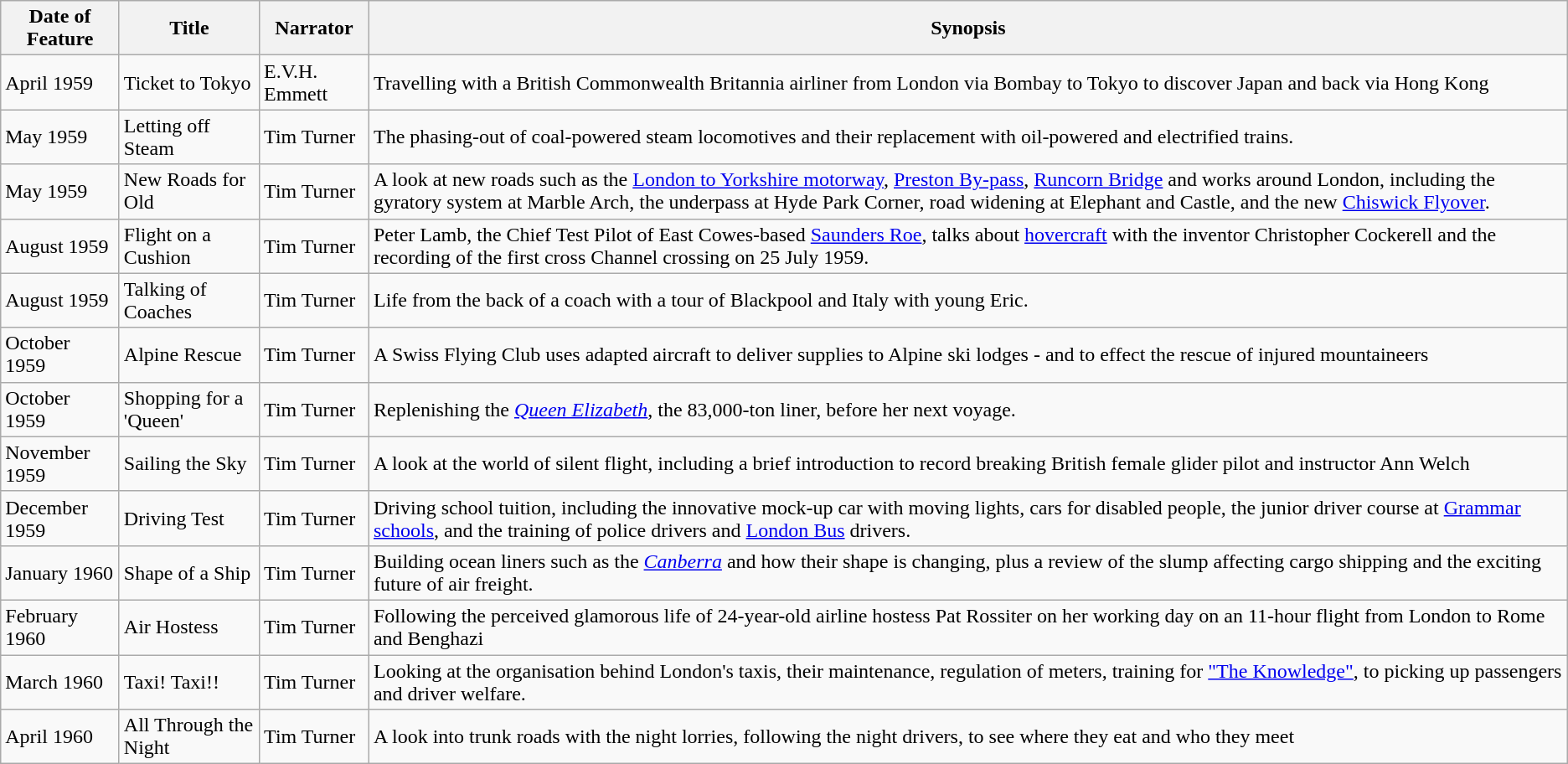<table class="wikitable">
<tr>
<th>Date of Feature</th>
<th>Title</th>
<th>Narrator</th>
<th>Synopsis</th>
</tr>
<tr>
<td>April 1959</td>
<td>Ticket to Tokyo</td>
<td>E.V.H. Emmett</td>
<td>Travelling with a British Commonwealth Britannia airliner from London via Bombay to Tokyo to discover Japan and back via Hong Kong</td>
</tr>
<tr>
<td>May 1959</td>
<td>Letting off Steam</td>
<td>Tim Turner</td>
<td>The phasing-out of coal-powered steam locomotives and their replacement with oil-powered and electrified trains.</td>
</tr>
<tr>
<td>May 1959</td>
<td>New Roads for Old</td>
<td>Tim Turner</td>
<td>A look at new roads such as the <a href='#'>London to Yorkshire motorway</a>, <a href='#'>Preston By-pass</a>, <a href='#'>Runcorn Bridge</a> and works around London, including the gyratory system at Marble Arch, the underpass at Hyde Park Corner, road widening at Elephant and Castle, and the new <a href='#'>Chiswick Flyover</a>.</td>
</tr>
<tr>
<td>August 1959</td>
<td>Flight on a Cushion</td>
<td>Tim Turner</td>
<td>Peter Lamb, the Chief Test Pilot of East Cowes-based <a href='#'>Saunders Roe</a>, talks about <a href='#'>hovercraft</a> with the inventor Christopher Cockerell and the recording of the first cross Channel crossing on 25 July 1959.</td>
</tr>
<tr>
<td>August 1959</td>
<td>Talking of Coaches</td>
<td>Tim Turner</td>
<td>Life from the back of a coach with a tour of Blackpool and Italy with young Eric.</td>
</tr>
<tr>
<td>October 1959</td>
<td>Alpine Rescue</td>
<td>Tim Turner</td>
<td>A Swiss Flying Club uses adapted aircraft to deliver supplies to Alpine ski lodges - and to effect the rescue of injured mountaineers</td>
</tr>
<tr>
<td>October 1959</td>
<td>Shopping for a 'Queen'</td>
<td>Tim Turner</td>
<td>Replenishing the <em><a href='#'>Queen Elizabeth</a></em>, the 83,000-ton liner, before her next voyage.</td>
</tr>
<tr>
<td>November 1959</td>
<td>Sailing the Sky</td>
<td>Tim Turner</td>
<td>A look at the world of silent flight, including a brief introduction to record breaking British female glider pilot and instructor Ann Welch</td>
</tr>
<tr>
<td>December 1959</td>
<td>Driving Test</td>
<td>Tim Turner</td>
<td>Driving school tuition, including the innovative mock-up car with moving lights, cars for disabled people, the junior driver course at <a href='#'>Grammar schools</a>, and the training of police drivers and <a href='#'>London Bus</a> drivers.</td>
</tr>
<tr>
<td>January 1960</td>
<td>Shape of a Ship</td>
<td>Tim Turner</td>
<td>Building ocean liners such as the <a href='#'><em>Canberra</em></a> and how their shape is changing, plus a review of the slump affecting cargo shipping and the exciting future of air freight.</td>
</tr>
<tr>
<td>February 1960</td>
<td>Air Hostess</td>
<td>Tim Turner</td>
<td>Following the perceived glamorous life of 24-year-old airline hostess Pat Rossiter on her working day on an 11-hour flight from London to Rome and Benghazi</td>
</tr>
<tr>
<td>March 1960</td>
<td>Taxi! Taxi!!</td>
<td>Tim Turner</td>
<td>Looking at the organisation behind London's taxis, their maintenance, regulation of meters, training for <a href='#'>"The Knowledge"</a>, to picking up passengers and driver welfare.</td>
</tr>
<tr>
<td>April 1960</td>
<td>All Through the Night</td>
<td>Tim Turner</td>
<td>A look into trunk roads with the night lorries, following the night drivers, to see where they eat and who they meet</td>
</tr>
</table>
